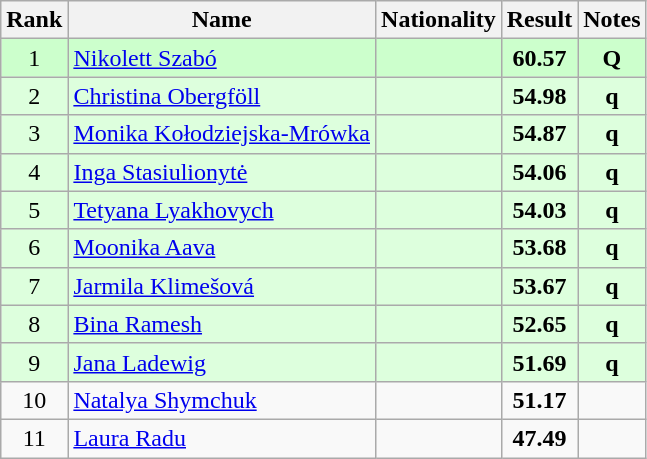<table class="wikitable sortable" style="text-align:center">
<tr>
<th>Rank</th>
<th>Name</th>
<th>Nationality</th>
<th>Result</th>
<th>Notes</th>
</tr>
<tr bgcolor=ccffcc>
<td>1</td>
<td align=left><a href='#'>Nikolett Szabó</a></td>
<td align=left></td>
<td><strong>60.57</strong></td>
<td><strong>Q</strong></td>
</tr>
<tr bgcolor=ddffdd>
<td>2</td>
<td align=left><a href='#'>Christina Obergföll</a></td>
<td align=left></td>
<td><strong>54.98</strong></td>
<td><strong>q</strong></td>
</tr>
<tr bgcolor=ddffdd>
<td>3</td>
<td align=left><a href='#'>Monika Kołodziejska-Mrówka</a></td>
<td align=left></td>
<td><strong>54.87</strong></td>
<td><strong>q</strong></td>
</tr>
<tr bgcolor=ddffdd>
<td>4</td>
<td align=left><a href='#'>Inga Stasiulionytė</a></td>
<td align=left></td>
<td><strong>54.06</strong></td>
<td><strong>q</strong></td>
</tr>
<tr bgcolor=ddffdd>
<td>5</td>
<td align=left><a href='#'>Tetyana Lyakhovych</a></td>
<td align=left></td>
<td><strong>54.03</strong></td>
<td><strong>q</strong></td>
</tr>
<tr bgcolor=ddffdd>
<td>6</td>
<td align=left><a href='#'>Moonika Aava</a></td>
<td align=left></td>
<td><strong>53.68</strong></td>
<td><strong>q</strong></td>
</tr>
<tr bgcolor=ddffdd>
<td>7</td>
<td align=left><a href='#'>Jarmila Klimešová</a></td>
<td align=left></td>
<td><strong>53.67</strong></td>
<td><strong>q</strong></td>
</tr>
<tr bgcolor=ddffdd>
<td>8</td>
<td align=left><a href='#'>Bina Ramesh</a></td>
<td align=left></td>
<td><strong>52.65</strong></td>
<td><strong>q</strong></td>
</tr>
<tr bgcolor=ddffdd>
<td>9</td>
<td align=left><a href='#'>Jana Ladewig</a></td>
<td align=left></td>
<td><strong>51.69</strong></td>
<td><strong>q</strong></td>
</tr>
<tr>
<td>10</td>
<td align=left><a href='#'>Natalya Shymchuk</a></td>
<td align=left></td>
<td><strong>51.17</strong></td>
<td></td>
</tr>
<tr>
<td>11</td>
<td align=left><a href='#'>Laura Radu</a></td>
<td align=left></td>
<td><strong>47.49</strong></td>
<td></td>
</tr>
</table>
